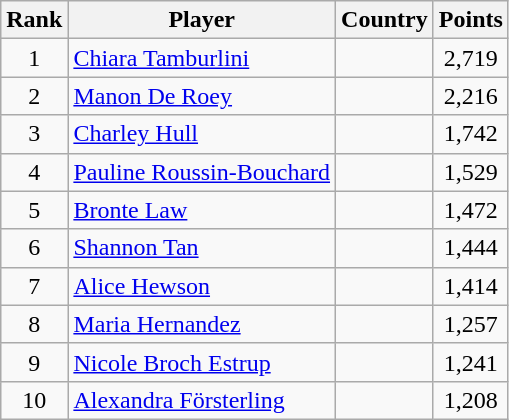<table class="wikitable">
<tr>
<th>Rank</th>
<th>Player</th>
<th>Country</th>
<th>Points</th>
</tr>
<tr>
<td align=center>1</td>
<td><a href='#'>Chiara Tamburlini</a></td>
<td></td>
<td align=center>2,719</td>
</tr>
<tr>
<td align=center>2</td>
<td><a href='#'>Manon De Roey</a></td>
<td></td>
<td align=center>2,216</td>
</tr>
<tr>
<td align=center>3</td>
<td><a href='#'>Charley Hull</a></td>
<td></td>
<td align=center>1,742</td>
</tr>
<tr>
<td align=center>4</td>
<td><a href='#'>Pauline Roussin-Bouchard</a></td>
<td></td>
<td align=center>1,529</td>
</tr>
<tr>
<td align=center>5</td>
<td><a href='#'>Bronte Law</a></td>
<td></td>
<td align=center>1,472</td>
</tr>
<tr>
<td align=center>6</td>
<td><a href='#'>Shannon Tan</a></td>
<td></td>
<td align=center>1,444</td>
</tr>
<tr>
<td align=center>7</td>
<td><a href='#'>Alice Hewson</a></td>
<td></td>
<td align=center>1,414</td>
</tr>
<tr>
<td align=center>8</td>
<td><a href='#'>Maria Hernandez</a></td>
<td></td>
<td align=center>1,257</td>
</tr>
<tr>
<td align=center>9</td>
<td><a href='#'>Nicole Broch Estrup</a></td>
<td></td>
<td align=center>1,241</td>
</tr>
<tr>
<td align=center>10</td>
<td><a href='#'>Alexandra Försterling</a></td>
<td></td>
<td align=center>1,208</td>
</tr>
</table>
